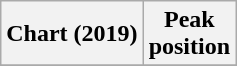<table class="wikitable plainrowheaders" style="text-align:center">
<tr>
<th scope="col">Chart (2019)</th>
<th scope="col">Peak<br>position</th>
</tr>
<tr>
</tr>
</table>
